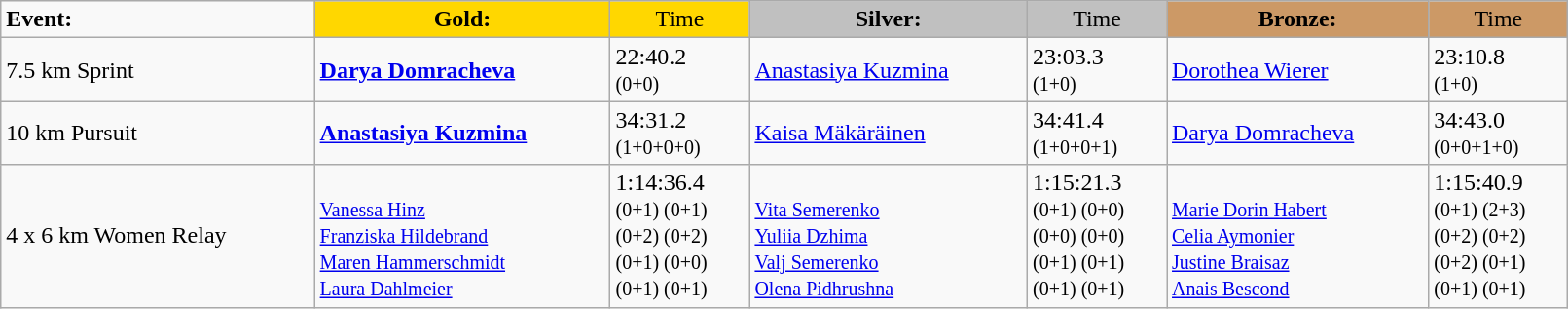<table class="wikitable" width=85%>
<tr>
<td><strong>Event:</strong></td>
<td style="text-align:center;background-color:gold;"><strong>Gold:</strong></td>
<td style="text-align:center;background-color:gold;">Time</td>
<td style="text-align:center;background-color:silver;"><strong>Silver:</strong></td>
<td style="text-align:center;background-color:silver;">Time</td>
<td style="text-align:center;background-color:#CC9966;"><strong>Bronze:</strong></td>
<td style="text-align:center;background-color:#CC9966;">Time</td>
</tr>
<tr>
<td>7.5 km Sprint<br></td>
<td><strong><a href='#'>Darya Domracheva</a></strong><br><small></small></td>
<td>22:40.2<br><small>(0+0)</small></td>
<td><a href='#'>Anastasiya Kuzmina</a><br><small></small></td>
<td>23:03.3<br><small>(1+0)</small></td>
<td><a href='#'>Dorothea Wierer</a><br><small></small></td>
<td>23:10.8<br><small>(1+0)</small></td>
</tr>
<tr>
<td>10 km Pursuit<br></td>
<td><strong><a href='#'>Anastasiya Kuzmina</a></strong><br><small></small></td>
<td>34:31.2<br><small>(1+0+0+0)</small></td>
<td><a href='#'>Kaisa Mäkäräinen</a><br><small></small></td>
<td>34:41.4<br><small>(1+0+0+1)</small></td>
<td><a href='#'>Darya Domracheva</a><br><small></small></td>
<td>34:43.0<br><small>(0+0+1+0)</small></td>
</tr>
<tr>
<td>4 x 6 km Women Relay<br></td>
<td><strong></strong><br><small><a href='#'>Vanessa Hinz</a><br><a href='#'>Franziska Hildebrand</a><br><a href='#'>Maren Hammerschmidt</a><br><a href='#'>Laura Dahlmeier</a></small></td>
<td>1:14:36.4<br><small>(0+1) (0+1)<br>(0+2) (0+2)<br>(0+1) (0+0)<br>(0+1) (0+1)</small></td>
<td><br><small><a href='#'>Vita Semerenko</a><br><a href='#'>Yuliia Dzhima</a><br><a href='#'>Valj Semerenko</a><br><a href='#'>Olena Pidhrushna</a></small></td>
<td>1:15:21.3<br><small>(0+1) (0+0)<br>(0+0) (0+0)<br>(0+1) (0+1)<br>(0+1) (0+1)</small></td>
<td><br><small><a href='#'>Marie Dorin Habert</a><br><a href='#'>Celia Aymonier</a><br><a href='#'>Justine Braisaz</a><br><a href='#'>Anais Bescond</a></small></td>
<td>1:15:40.9<br><small>(0+1) (2+3)<br>(0+2) (0+2)<br>(0+2) (0+1)<br>(0+1) (0+1)</small></td>
</tr>
</table>
